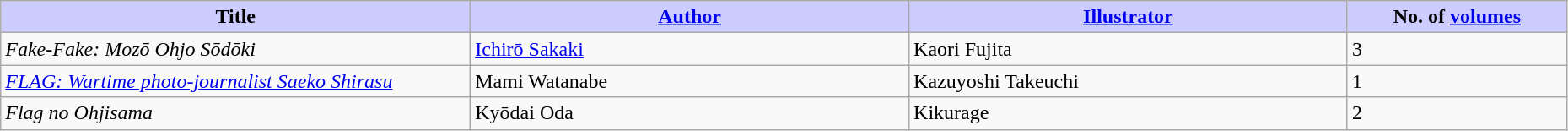<table class="wikitable" style="width: 98%;">
<tr>
<th width=30% style="background:#ccf;">Title</th>
<th width=28% style="background:#ccf;"><a href='#'>Author</a></th>
<th width=28% style="background:#ccf;"><a href='#'>Illustrator</a></th>
<th width=14% style="background:#ccf;">No. of <a href='#'>volumes</a></th>
</tr>
<tr>
<td><em>Fake-Fake: Mozō Ohjo Sōdōki</em></td>
<td><a href='#'>Ichirō Sakaki</a></td>
<td>Kaori Fujita</td>
<td>3</td>
</tr>
<tr>
<td><em><a href='#'>FLAG: Wartime photo-journalist Saeko Shirasu</a></em></td>
<td>Mami Watanabe</td>
<td>Kazuyoshi Takeuchi</td>
<td>1</td>
</tr>
<tr>
<td><em>Flag no Ohjisama</em></td>
<td>Kyōdai Oda</td>
<td>Kikurage</td>
<td>2</td>
</tr>
</table>
